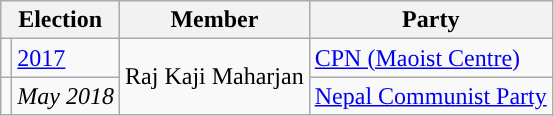<table class="wikitable">
<tr>
<th colspan="2">Election</th>
<th>Member</th>
<th>Party</th>
</tr>
<tr>
<td style="background-color:"></td>
<td><a href='#'>2017</a></td>
<td rowspan="2">Raj Kaji Maharjan</td>
<td><a href='#'>CPN (Maoist Centre)</a></td>
</tr>
<tr>
<td style="background-color:"></td>
<td><em>May 2018</em></td>
<td><a href='#'>Nepal Communist Party</a></td>
</tr>
</table>
